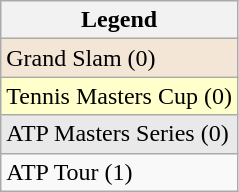<table class="wikitable">
<tr>
<th>Legend</th>
</tr>
<tr bgcolor="#f3e6d7">
<td>Grand Slam (0)</td>
</tr>
<tr bgcolor="ffffcc">
<td>Tennis Masters Cup (0)</td>
</tr>
<tr bgcolor="#e9e9e9">
<td>ATP Masters Series (0)</td>
</tr>
<tr>
<td>ATP Tour (1)</td>
</tr>
</table>
